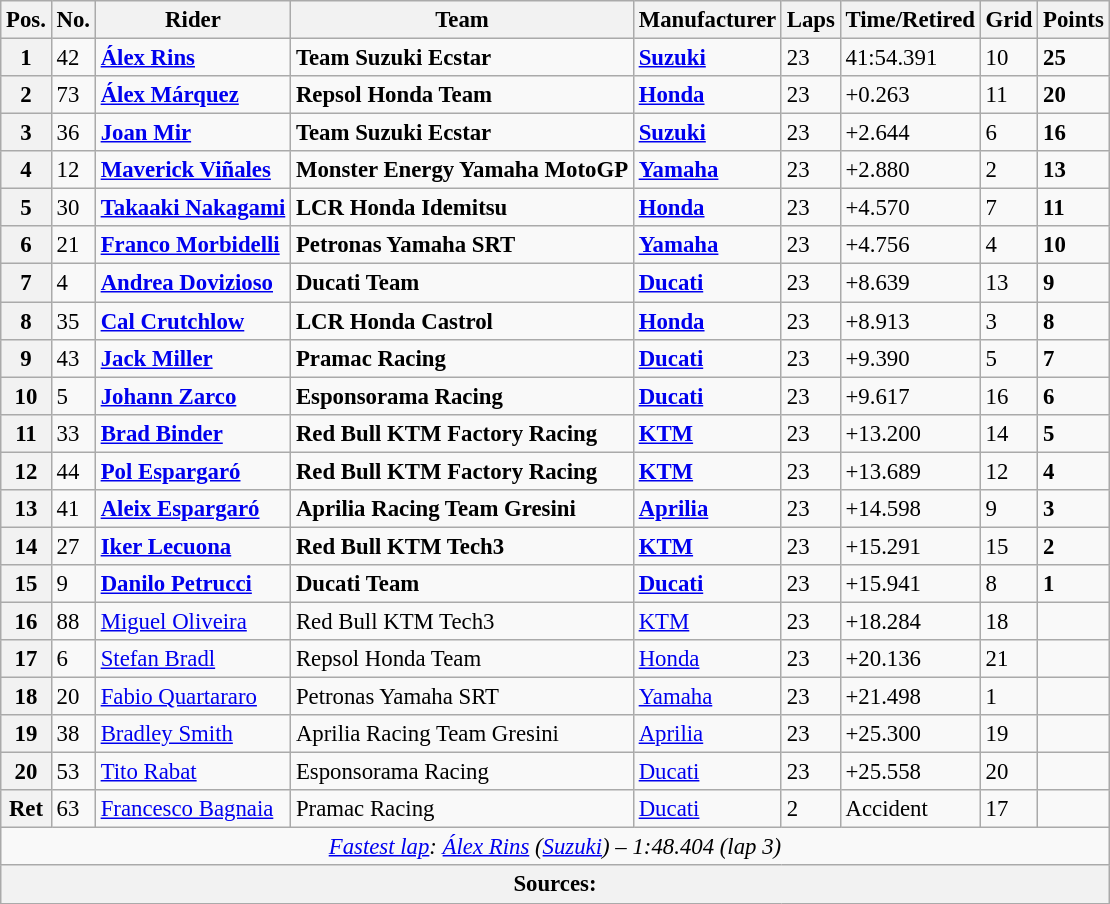<table class="wikitable" style="font-size: 95%;">
<tr>
<th>Pos.</th>
<th>No.</th>
<th>Rider</th>
<th>Team</th>
<th>Manufacturer</th>
<th>Laps</th>
<th>Time/Retired</th>
<th>Grid</th>
<th>Points</th>
</tr>
<tr>
<th>1</th>
<td>42</td>
<td> <strong><a href='#'>Álex Rins</a></strong></td>
<td><strong>Team Suzuki Ecstar</strong></td>
<td><strong><a href='#'>Suzuki</a></strong></td>
<td>23</td>
<td>41:54.391</td>
<td>10</td>
<td><strong>25</strong></td>
</tr>
<tr>
<th>2</th>
<td>73</td>
<td> <strong><a href='#'>Álex Márquez</a></strong></td>
<td><strong>Repsol Honda Team</strong></td>
<td><strong><a href='#'>Honda</a></strong></td>
<td>23</td>
<td>+0.263</td>
<td>11</td>
<td><strong>20</strong></td>
</tr>
<tr>
<th>3</th>
<td>36</td>
<td> <strong><a href='#'>Joan Mir</a></strong></td>
<td><strong>Team Suzuki Ecstar</strong></td>
<td><strong><a href='#'>Suzuki</a></strong></td>
<td>23</td>
<td>+2.644</td>
<td>6</td>
<td><strong>16</strong></td>
</tr>
<tr>
<th>4</th>
<td>12</td>
<td> <strong><a href='#'>Maverick Viñales</a></strong></td>
<td><strong>Monster Energy Yamaha MotoGP</strong></td>
<td><strong><a href='#'>Yamaha</a></strong></td>
<td>23</td>
<td>+2.880</td>
<td>2</td>
<td><strong>13</strong></td>
</tr>
<tr>
<th>5</th>
<td>30</td>
<td> <strong><a href='#'>Takaaki Nakagami</a></strong></td>
<td><strong>LCR Honda Idemitsu</strong></td>
<td><strong><a href='#'>Honda</a></strong></td>
<td>23</td>
<td>+4.570</td>
<td>7</td>
<td><strong>11</strong></td>
</tr>
<tr>
<th>6</th>
<td>21</td>
<td> <strong><a href='#'>Franco Morbidelli</a></strong></td>
<td><strong>Petronas Yamaha SRT</strong></td>
<td><strong><a href='#'>Yamaha</a></strong></td>
<td>23</td>
<td>+4.756</td>
<td>4</td>
<td><strong>10</strong></td>
</tr>
<tr>
<th>7</th>
<td>4</td>
<td> <strong><a href='#'>Andrea Dovizioso</a></strong></td>
<td><strong>Ducati Team</strong></td>
<td><strong><a href='#'>Ducati</a></strong></td>
<td>23</td>
<td>+8.639</td>
<td>13</td>
<td><strong>9</strong></td>
</tr>
<tr>
<th>8</th>
<td>35</td>
<td> <strong><a href='#'>Cal Crutchlow</a></strong></td>
<td><strong>LCR Honda Castrol</strong></td>
<td><strong><a href='#'>Honda</a></strong></td>
<td>23</td>
<td>+8.913</td>
<td>3</td>
<td><strong>8</strong></td>
</tr>
<tr>
<th>9</th>
<td>43</td>
<td> <strong><a href='#'>Jack Miller</a></strong></td>
<td><strong>Pramac Racing</strong></td>
<td><strong><a href='#'>Ducati</a></strong></td>
<td>23</td>
<td>+9.390</td>
<td>5</td>
<td><strong>7</strong></td>
</tr>
<tr>
<th>10</th>
<td>5</td>
<td> <strong><a href='#'>Johann Zarco</a></strong></td>
<td><strong>Esponsorama Racing</strong></td>
<td><strong><a href='#'>Ducati</a></strong></td>
<td>23</td>
<td>+9.617</td>
<td>16</td>
<td><strong>6</strong></td>
</tr>
<tr>
<th>11</th>
<td>33</td>
<td> <strong><a href='#'>Brad Binder</a></strong></td>
<td><strong>Red Bull KTM Factory Racing</strong></td>
<td><strong><a href='#'>KTM</a></strong></td>
<td>23</td>
<td>+13.200</td>
<td>14</td>
<td><strong>5</strong></td>
</tr>
<tr>
<th>12</th>
<td>44</td>
<td> <strong><a href='#'>Pol Espargaró</a></strong></td>
<td><strong>Red Bull KTM Factory Racing</strong></td>
<td><strong><a href='#'>KTM</a></strong></td>
<td>23</td>
<td>+13.689</td>
<td>12</td>
<td><strong>4</strong></td>
</tr>
<tr>
<th>13</th>
<td>41</td>
<td> <strong><a href='#'>Aleix Espargaró</a></strong></td>
<td><strong>Aprilia Racing Team Gresini</strong></td>
<td><strong><a href='#'>Aprilia</a></strong></td>
<td>23</td>
<td>+14.598</td>
<td>9</td>
<td><strong>3</strong></td>
</tr>
<tr>
<th>14</th>
<td>27</td>
<td> <strong><a href='#'>Iker Lecuona</a></strong></td>
<td><strong>Red Bull KTM Tech3</strong></td>
<td><strong><a href='#'>KTM</a></strong></td>
<td>23</td>
<td>+15.291</td>
<td>15</td>
<td><strong>2</strong></td>
</tr>
<tr>
<th>15</th>
<td>9</td>
<td> <strong><a href='#'>Danilo Petrucci</a></strong></td>
<td><strong>Ducati Team</strong></td>
<td><strong><a href='#'>Ducati</a></strong></td>
<td>23</td>
<td>+15.941</td>
<td>8</td>
<td><strong>1</strong></td>
</tr>
<tr>
<th>16</th>
<td>88</td>
<td> <a href='#'>Miguel Oliveira</a></td>
<td>Red Bull KTM Tech3</td>
<td><a href='#'>KTM</a></td>
<td>23</td>
<td>+18.284</td>
<td>18</td>
<td></td>
</tr>
<tr>
<th>17</th>
<td>6</td>
<td> <a href='#'>Stefan Bradl</a></td>
<td>Repsol Honda Team</td>
<td><a href='#'>Honda</a></td>
<td>23</td>
<td>+20.136</td>
<td>21</td>
<td></td>
</tr>
<tr>
<th>18</th>
<td>20</td>
<td> <a href='#'>Fabio Quartararo</a></td>
<td>Petronas Yamaha SRT</td>
<td><a href='#'>Yamaha</a></td>
<td>23</td>
<td>+21.498</td>
<td>1</td>
<td></td>
</tr>
<tr>
<th>19</th>
<td>38</td>
<td> <a href='#'>Bradley Smith</a></td>
<td>Aprilia Racing Team Gresini</td>
<td><a href='#'>Aprilia</a></td>
<td>23</td>
<td>+25.300</td>
<td>19</td>
<td></td>
</tr>
<tr>
<th>20</th>
<td>53</td>
<td> <a href='#'>Tito Rabat</a></td>
<td>Esponsorama Racing</td>
<td><a href='#'>Ducati</a></td>
<td>23</td>
<td>+25.558</td>
<td>20</td>
<td></td>
</tr>
<tr>
<th>Ret</th>
<td>63</td>
<td> <a href='#'>Francesco Bagnaia</a></td>
<td>Pramac Racing</td>
<td><a href='#'>Ducati</a></td>
<td>2</td>
<td>Accident</td>
<td>17</td>
<td></td>
</tr>
<tr class="sortbottom">
<td colspan="9" style="text-align:center"><em><a href='#'>Fastest lap</a>:  <a href='#'>Álex Rins</a> (<a href='#'>Suzuki</a>) – 1:48.404 (lap 3)</em></td>
</tr>
<tr>
<th colspan=9>Sources:</th>
</tr>
</table>
